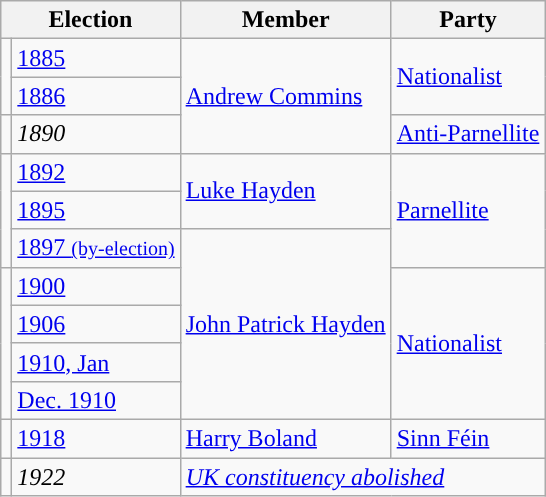<table class="wikitable">
<tr>
<th colspan="2" scope="col">Election</th>
<th scope="col">Member</th>
<th scope="col">Party</th>
</tr>
<tr>
<td rowspan="2" style="color:inherit;background-color: "></td>
<td><a href='#'>1885</a></td>
<td rowspan="3"><a href='#'>Andrew Commins</a></td>
<td rowspan="2"><a href='#'>Nationalist</a></td>
</tr>
<tr>
<td><a href='#'>1886</a></td>
</tr>
<tr>
<td style="color:inherit;background-color: "></td>
<td><em>1890</em></td>
<td><a href='#'>Anti-Parnellite</a></td>
</tr>
<tr>
<td rowspan="3" style="color:inherit;background-color: "></td>
<td><a href='#'>1892</a></td>
<td rowspan="2"><a href='#'>Luke Hayden</a></td>
<td rowspan="3"><a href='#'>Parnellite</a></td>
</tr>
<tr>
<td><a href='#'>1895</a></td>
</tr>
<tr>
<td><a href='#'>1897 <small>(by-election)</small></a></td>
<td rowspan="5"><a href='#'>John Patrick Hayden</a></td>
</tr>
<tr>
<td rowspan="4" style="color:inherit;background-color: "></td>
<td><a href='#'>1900</a></td>
<td rowspan="4"><a href='#'>Nationalist</a></td>
</tr>
<tr>
<td><a href='#'>1906</a></td>
</tr>
<tr>
<td><a href='#'>1910, Jan</a></td>
</tr>
<tr>
<td><a href='#'>Dec. 1910</a></td>
</tr>
<tr>
<td style="color:inherit;background-color: "></td>
<td><a href='#'>1918</a></td>
<td><a href='#'>Harry Boland</a></td>
<td><a href='#'>Sinn Féin</a></td>
</tr>
<tr>
<td></td>
<td><em>1922</em></td>
<td colspan="3"><em><a href='#'>UK constituency abolished</a></em></td>
</tr>
</table>
